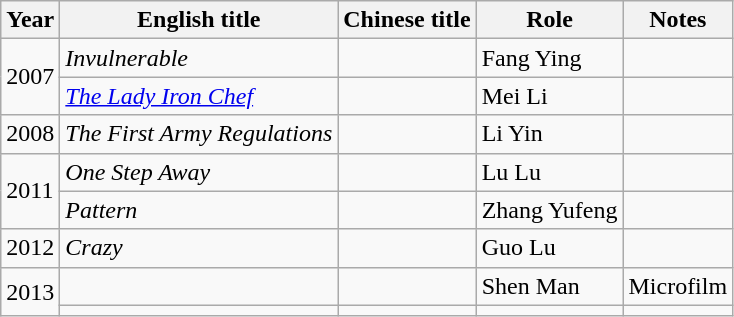<table class="wikitable">
<tr>
<th>Year</th>
<th>English title</th>
<th>Chinese title</th>
<th>Role</th>
<th>Notes</th>
</tr>
<tr>
<td rowspan=2>2007</td>
<td><em>Invulnerable</em></td>
<td></td>
<td>Fang Ying</td>
<td></td>
</tr>
<tr>
<td><em><a href='#'>The Lady Iron Chef</a></em></td>
<td></td>
<td>Mei Li</td>
<td></td>
</tr>
<tr>
<td>2008</td>
<td><em>The First Army Regulations</em></td>
<td></td>
<td>Li Yin</td>
<td></td>
</tr>
<tr>
<td rowspan=2>2011</td>
<td><em>One Step Away</em></td>
<td></td>
<td>Lu Lu</td>
<td></td>
</tr>
<tr>
<td><em>Pattern</em></td>
<td></td>
<td>Zhang Yufeng</td>
<td></td>
</tr>
<tr>
<td>2012</td>
<td><em>Crazy</em></td>
<td></td>
<td>Guo Lu</td>
<td></td>
</tr>
<tr>
<td rowspan=2>2013</td>
<td></td>
<td></td>
<td>Shen Man</td>
<td>Microfilm</td>
</tr>
<tr>
<td></td>
<td></td>
<td></td>
<td></td>
</tr>
</table>
